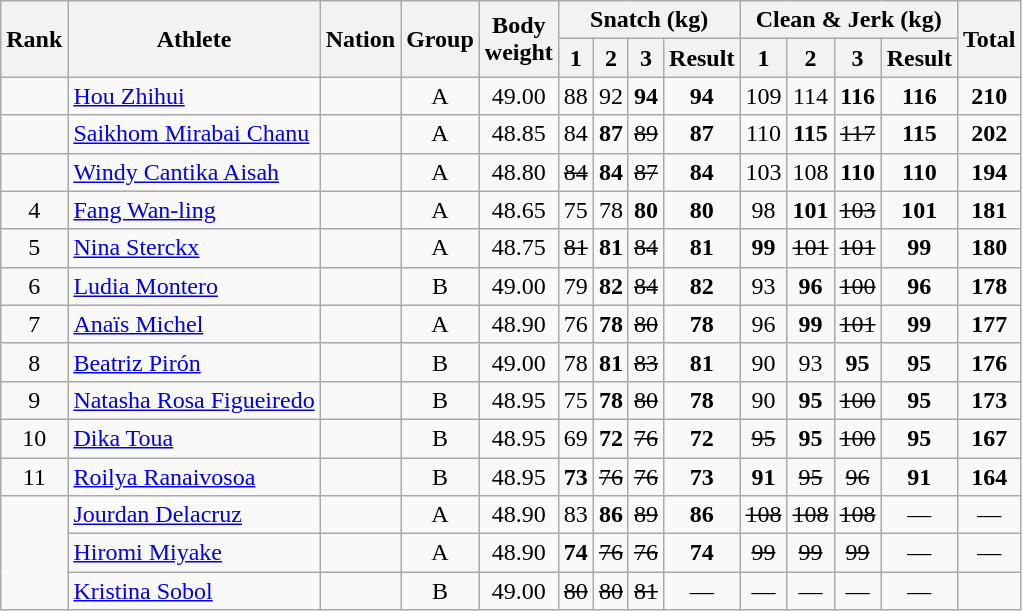<table class="sortable wikitable" style="text-align:center">
<tr>
<th rowspan=2>Rank</th>
<th rowspan=2>Athlete</th>
<th rowspan=2>Nation</th>
<th rowspan=2>Group</th>
<th rowspan=2>Body<br>weight</th>
<th colspan=4>Snatch (kg)</th>
<th colspan=4>Clean & Jerk (kg)</th>
<th rowspan=2>Total</th>
</tr>
<tr>
<th>1</th>
<th>2</th>
<th>3</th>
<th>Result</th>
<th>1</th>
<th>2</th>
<th>3</th>
<th>Result</th>
</tr>
<tr>
<td></td>
<td align=left><a href='#'>Hou Zhihui</a></td>
<td align=left></td>
<td>A</td>
<td>49.00</td>
<td>88</td>
<td>92</td>
<td><strong>94</strong></td>
<td><strong>94</strong> </td>
<td>109</td>
<td>114</td>
<td><strong>116</strong></td>
<td><strong>116</strong> </td>
<td><strong>210</strong> </td>
</tr>
<tr>
<td></td>
<td align=left><a href='#'>Saikhom Mirabai Chanu</a></td>
<td align=left></td>
<td>A</td>
<td>48.85</td>
<td>84</td>
<td><strong>87</strong></td>
<td><s>89</s></td>
<td><strong>87</strong></td>
<td>110</td>
<td><strong>115</strong></td>
<td><s>117</s></td>
<td><strong>115</strong></td>
<td><strong>202</strong></td>
</tr>
<tr>
<td></td>
<td align=left><a href='#'>Windy Cantika Aisah</a></td>
<td align=left></td>
<td>A</td>
<td>48.80</td>
<td><s>84</s></td>
<td><strong>84</strong></td>
<td><s>87</s></td>
<td><strong>84</strong></td>
<td>103</td>
<td>108</td>
<td><strong>110</strong></td>
<td><strong>110</strong></td>
<td><strong>194</strong></td>
</tr>
<tr>
<td>4</td>
<td align=left><a href='#'>Fang Wan-ling</a></td>
<td align=left></td>
<td>A</td>
<td>48.65</td>
<td>75</td>
<td>78</td>
<td><strong>80</strong></td>
<td><strong>80</strong></td>
<td>98</td>
<td><strong>101</strong></td>
<td><s>103</s></td>
<td><strong>101</strong></td>
<td><strong>181</strong></td>
</tr>
<tr>
<td>5</td>
<td align=left><a href='#'>Nina Sterckx</a></td>
<td align=left></td>
<td>A</td>
<td>48.75</td>
<td><s>81</s></td>
<td><strong>81</strong></td>
<td><s>84</s></td>
<td><strong>81</strong></td>
<td><strong>99</strong></td>
<td><s>101</s></td>
<td><s>101</s></td>
<td><strong>99</strong></td>
<td><strong>180</strong></td>
</tr>
<tr>
<td>6</td>
<td align=left><a href='#'>Ludia Montero</a></td>
<td align=left></td>
<td>B</td>
<td>49.00</td>
<td>79</td>
<td><strong>82</strong></td>
<td><s>84</s></td>
<td><strong>82</strong></td>
<td>93</td>
<td><strong>96</strong></td>
<td><s>100</s></td>
<td><strong>96</strong></td>
<td><strong>178</strong></td>
</tr>
<tr>
<td>7</td>
<td align=left><a href='#'>Anaïs Michel</a></td>
<td align=left></td>
<td>A</td>
<td>48.90</td>
<td>76</td>
<td><strong>78</strong></td>
<td><s>80</s></td>
<td><strong>78</strong></td>
<td>96</td>
<td><strong>99</strong></td>
<td><s>101</s></td>
<td><strong>99</strong></td>
<td><strong>177</strong></td>
</tr>
<tr>
<td>8</td>
<td align=left><a href='#'>Beatriz Pirón</a></td>
<td align=left></td>
<td>B</td>
<td>49.00</td>
<td>78</td>
<td><strong>81</strong></td>
<td><s>83</s></td>
<td><strong>81</strong></td>
<td>90</td>
<td>93</td>
<td><strong>95</strong></td>
<td><strong>95</strong></td>
<td><strong>176</strong></td>
</tr>
<tr>
<td>9</td>
<td align=left><a href='#'>Natasha Rosa Figueiredo</a></td>
<td align=left></td>
<td>B</td>
<td>48.95</td>
<td>75</td>
<td><strong>78</strong></td>
<td><s>80</s></td>
<td><strong>78</strong></td>
<td>90</td>
<td><strong>95</strong></td>
<td><s>100</s></td>
<td><strong>95</strong></td>
<td><strong>173</strong></td>
</tr>
<tr>
<td>10</td>
<td align=left><a href='#'>Dika Toua</a></td>
<td align=left></td>
<td>B</td>
<td>48.95</td>
<td>69</td>
<td><strong>72</strong></td>
<td><s>76</s></td>
<td><strong>72</strong></td>
<td><s>95</s></td>
<td><strong>95</strong></td>
<td><s>100</s></td>
<td><strong>95</strong></td>
<td><strong>167</strong></td>
</tr>
<tr>
<td>11</td>
<td align=left><a href='#'>Roilya Ranaivosoa</a></td>
<td align=left></td>
<td>B</td>
<td>48.95</td>
<td><strong>73</strong></td>
<td><s>76</s></td>
<td><s>76</s></td>
<td><strong>73</strong></td>
<td><strong>91</strong></td>
<td><s>95</s></td>
<td><s>96</s></td>
<td><strong>91</strong></td>
<td><strong>164</strong></td>
</tr>
<tr>
<td rowspan=3></td>
<td align=left><a href='#'>Jourdan Delacruz</a></td>
<td align=left></td>
<td>A</td>
<td>48.90</td>
<td>83</td>
<td><strong>86</strong></td>
<td><s>89</s></td>
<td><strong>86</strong></td>
<td><s>108</s></td>
<td><s>108</s></td>
<td><s>108</s></td>
<td>—</td>
<td>—</td>
</tr>
<tr>
<td align=left><a href='#'>Hiromi Miyake</a></td>
<td align=left></td>
<td>A</td>
<td>48.90</td>
<td><strong>74</strong></td>
<td><s>76</s></td>
<td><s>76</s></td>
<td><strong>74</strong></td>
<td><s>99</s></td>
<td><s>99</s></td>
<td><s>99</s></td>
<td>—</td>
<td>—</td>
</tr>
<tr>
<td align=left><a href='#'>Kristina Sobol</a></td>
<td align=left></td>
<td>B</td>
<td>49.00</td>
<td><s>80</s></td>
<td><s>80</s></td>
<td><s>81</s></td>
<td>—</td>
<td>—</td>
<td>—</td>
<td>—</td>
<td>—</td>
<td></td>
</tr>
</table>
